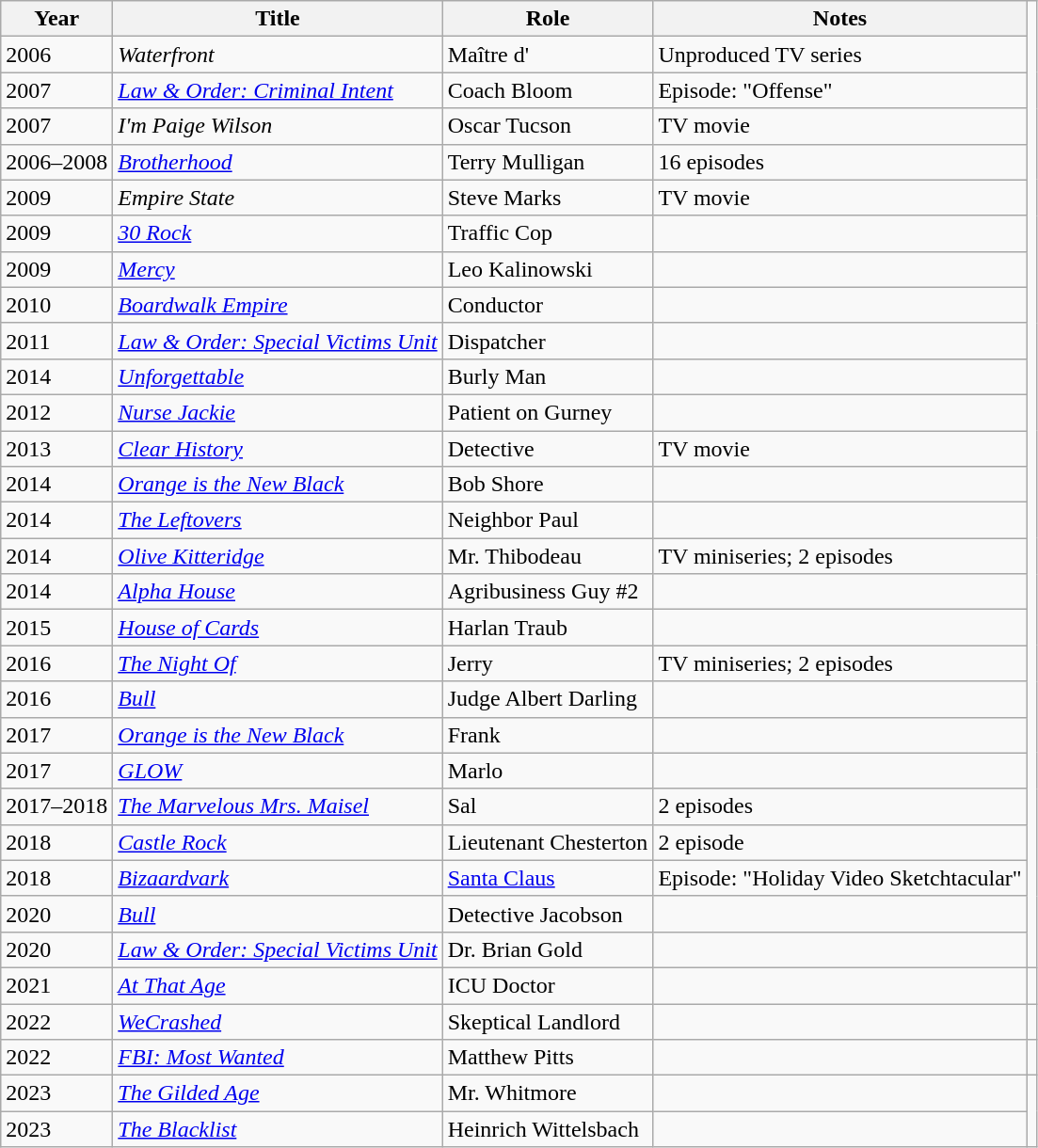<table class="wikitable sortable">
<tr>
<th>Year</th>
<th>Title</th>
<th>Role</th>
<th class="unsortable">Notes</th>
</tr>
<tr>
<td>2006</td>
<td><em>Waterfront</em></td>
<td>Maître d'</td>
<td>Unproduced TV series</td>
</tr>
<tr>
<td>2007</td>
<td><em><a href='#'>Law & Order: Criminal Intent</a></em></td>
<td>Coach Bloom</td>
<td>Episode: "Offense"</td>
</tr>
<tr>
<td>2007</td>
<td><em>I'm Paige Wilson</em></td>
<td>Oscar Tucson</td>
<td>TV movie</td>
</tr>
<tr>
<td>2006–2008</td>
<td><em><a href='#'>Brotherhood</a></em></td>
<td>Terry Mulligan</td>
<td>16 episodes</td>
</tr>
<tr>
<td>2009</td>
<td><em>Empire State</em></td>
<td>Steve Marks</td>
<td>TV movie</td>
</tr>
<tr>
<td>2009</td>
<td><em><a href='#'>30 Rock</a></em></td>
<td>Traffic Cop</td>
<td></td>
</tr>
<tr>
<td>2009</td>
<td><em><a href='#'>Mercy</a></em></td>
<td>Leo Kalinowski</td>
<td></td>
</tr>
<tr>
<td>2010</td>
<td><em><a href='#'>Boardwalk Empire</a></em></td>
<td>Conductor</td>
<td></td>
</tr>
<tr>
<td>2011</td>
<td><em><a href='#'>Law & Order: Special Victims Unit</a></em></td>
<td>Dispatcher</td>
<td></td>
</tr>
<tr>
<td>2014</td>
<td><em><a href='#'>Unforgettable</a></em></td>
<td>Burly Man</td>
<td></td>
</tr>
<tr>
<td>2012</td>
<td><em><a href='#'>Nurse Jackie</a></em></td>
<td>Patient on Gurney</td>
<td></td>
</tr>
<tr>
<td>2013</td>
<td><em><a href='#'>Clear History</a></em></td>
<td>Detective</td>
<td>TV movie</td>
</tr>
<tr>
<td>2014</td>
<td><em><a href='#'>Orange is the New Black</a></em></td>
<td>Bob Shore</td>
<td></td>
</tr>
<tr>
<td>2014</td>
<td><em><a href='#'>The Leftovers</a></em></td>
<td>Neighbor Paul</td>
<td></td>
</tr>
<tr>
<td>2014</td>
<td><em><a href='#'>Olive Kitteridge</a></em></td>
<td>Mr. Thibodeau</td>
<td>TV miniseries; 2 episodes</td>
</tr>
<tr>
<td>2014</td>
<td><em><a href='#'>Alpha House</a></em></td>
<td>Agribusiness Guy #2</td>
<td></td>
</tr>
<tr>
<td>2015</td>
<td><em><a href='#'>House of Cards</a></em></td>
<td>Harlan Traub</td>
<td></td>
</tr>
<tr>
<td>2016</td>
<td><em><a href='#'>The Night Of</a></em></td>
<td>Jerry</td>
<td>TV miniseries; 2 episodes</td>
</tr>
<tr>
<td>2016</td>
<td><em><a href='#'>Bull</a></em></td>
<td>Judge Albert Darling</td>
<td></td>
</tr>
<tr>
<td>2017</td>
<td><em><a href='#'>Orange is the New Black</a></em></td>
<td>Frank</td>
<td></td>
</tr>
<tr>
<td>2017</td>
<td><em><a href='#'>GLOW</a></em></td>
<td>Marlo</td>
<td></td>
</tr>
<tr>
<td>2017–2018</td>
<td><em><a href='#'>The Marvelous Mrs. Maisel</a></em></td>
<td>Sal</td>
<td>2 episodes</td>
</tr>
<tr>
<td>2018</td>
<td><em><a href='#'>Castle Rock</a></em></td>
<td>Lieutenant Chesterton</td>
<td>2 episode</td>
</tr>
<tr>
<td>2018</td>
<td><em><a href='#'>Bizaardvark</a></em></td>
<td><a href='#'>Santa Claus</a></td>
<td>Episode: "Holiday Video Sketchtacular"</td>
</tr>
<tr>
<td>2020</td>
<td><em><a href='#'>Bull</a></em></td>
<td>Detective Jacobson</td>
<td></td>
</tr>
<tr>
<td>2020</td>
<td><em><a href='#'>Law & Order: Special Victims Unit</a></em></td>
<td>Dr. Brian Gold</td>
<td></td>
</tr>
<tr>
<td>2021</td>
<td><em><a href='#'>At That Age</a></em></td>
<td>ICU Doctor</td>
<td></td>
<td></td>
</tr>
<tr>
<td>2022</td>
<td><em><a href='#'>WeCrashed</a></em></td>
<td>Skeptical Landlord</td>
<td></td>
</tr>
<tr>
<td>2022</td>
<td><em><a href='#'>FBI: Most Wanted</a></em></td>
<td>Matthew Pitts</td>
<td></td>
<td></td>
</tr>
<tr>
<td>2023</td>
<td><em><a href='#'>The Gilded Age</a></em></td>
<td>Mr. Whitmore</td>
<td></td>
</tr>
<tr>
<td>2023</td>
<td><em><a href='#'>The Blacklist</a></em></td>
<td>Heinrich Wittelsbach</td>
<td></td>
</tr>
</table>
